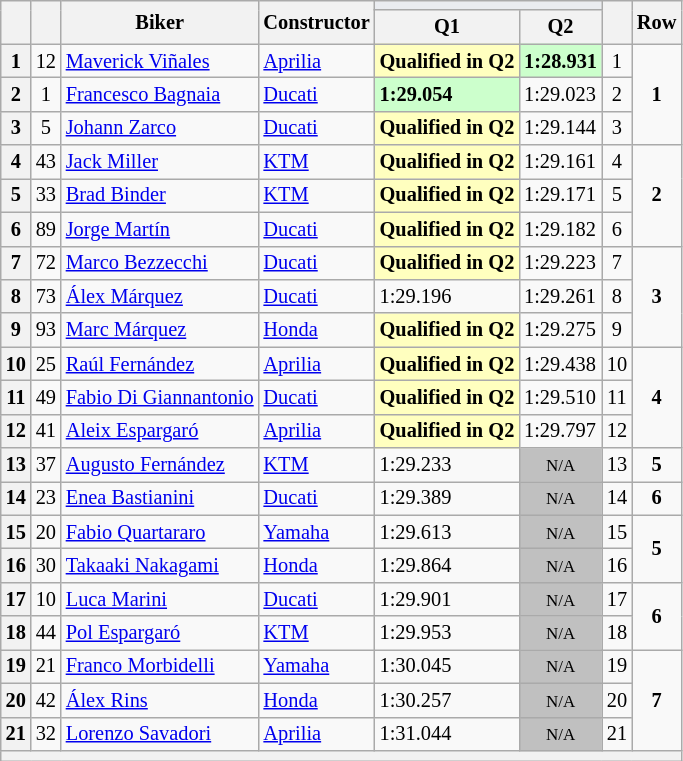<table class="wikitable sortable" style="font-size: 85%;">
<tr>
<th rowspan="2"></th>
<th rowspan="2"></th>
<th rowspan="2">Biker</th>
<th rowspan="2">Constructor</th>
<th colspan="2" style="background:#eaecf0; text-align:center;"></th>
<th rowspan="2"></th>
<th rowspan="2">Row</th>
</tr>
<tr>
<th scope="col">Q1</th>
<th scope="col">Q2</th>
</tr>
<tr>
<th scope="row">1</th>
<td align="center">12</td>
<td> <a href='#'>Maverick Viñales</a></td>
<td><a href='#'>Aprilia</a></td>
<td style="background:#ffffbf;"><strong>Qualified in Q2</strong></td>
<td style="background:#ccffcc;"><strong>1:28.931</strong></td>
<td align="center">1</td>
<td rowspan="3" align="center"><strong>1</strong></td>
</tr>
<tr>
<th scope="row">2</th>
<td align="center">1</td>
<td> <a href='#'>Francesco Bagnaia</a></td>
<td><a href='#'>Ducati</a></td>
<td style="background:#ccffcc;"><strong>1:29.054</strong></td>
<td>1:29.023</td>
<td align="center">2</td>
</tr>
<tr>
<th scope="row">3</th>
<td align="center">5</td>
<td> <a href='#'>Johann Zarco</a></td>
<td><a href='#'>Ducati</a></td>
<td style="background:#ffffbf;"><strong>Qualified in Q2</strong></td>
<td>1:29.144</td>
<td align="center">3</td>
</tr>
<tr>
<th scope="row">4</th>
<td align="center">43</td>
<td> <a href='#'>Jack Miller</a></td>
<td><a href='#'>KTM</a></td>
<td style="background:#ffffbf;"><strong>Qualified in Q2</strong></td>
<td>1:29.161</td>
<td align="center">4</td>
<td rowspan="3" align="center"><strong>2</strong></td>
</tr>
<tr>
<th scope="row">5</th>
<td align="center">33</td>
<td> <a href='#'>Brad Binder</a></td>
<td><a href='#'>KTM</a></td>
<td style="background:#ffffbf;"><strong>Qualified in Q2</strong></td>
<td>1:29.171</td>
<td align="center">5</td>
</tr>
<tr>
<th scope="row">6</th>
<td align="center">89</td>
<td> <a href='#'>Jorge Martín</a></td>
<td><a href='#'>Ducati</a></td>
<td style="background:#ffffbf;"><strong>Qualified in Q2</strong></td>
<td>1:29.182</td>
<td align="center">6</td>
</tr>
<tr>
<th scope="row">7</th>
<td align="center">72</td>
<td> <a href='#'>Marco Bezzecchi</a></td>
<td><a href='#'>Ducati</a></td>
<td style="background:#ffffbf;"><strong>Qualified in Q2</strong></td>
<td>1:29.223</td>
<td align="center">7</td>
<td rowspan="3" align="center"><strong>3</strong></td>
</tr>
<tr>
<th scope="row">8</th>
<td align="center">73</td>
<td> <a href='#'>Álex Márquez</a></td>
<td><a href='#'>Ducati</a></td>
<td>1:29.196</td>
<td>1:29.261</td>
<td align="center">8</td>
</tr>
<tr>
<th scope="row">9</th>
<td align="center">93</td>
<td> <a href='#'>Marc Márquez</a></td>
<td><a href='#'>Honda</a></td>
<td style="background:#ffffbf;"><strong>Qualified in Q2</strong></td>
<td>1:29.275</td>
<td align="center">9</td>
</tr>
<tr>
<th scope="row">10</th>
<td align="center">25</td>
<td> <a href='#'>Raúl Fernández</a></td>
<td><a href='#'>Aprilia</a></td>
<td style="background:#ffffbf;"><strong>Qualified in Q2</strong></td>
<td>1:29.438</td>
<td align="center">10</td>
<td rowspan="3" align="center"><strong>4</strong></td>
</tr>
<tr>
<th scope="row">11</th>
<td align="center">49</td>
<td> <a href='#'>Fabio Di Giannantonio</a></td>
<td><a href='#'>Ducati</a></td>
<td style="background:#ffffbf;"><strong>Qualified in Q2</strong></td>
<td>1:29.510</td>
<td align="center">11</td>
</tr>
<tr>
<th scope="row">12</th>
<td align="center">41</td>
<td> <a href='#'>Aleix Espargaró</a></td>
<td><a href='#'>Aprilia</a></td>
<td style="background:#ffffbf;"><strong>Qualified in Q2</strong></td>
<td>1:29.797</td>
<td align="center">12</td>
</tr>
<tr>
<th scope="row">13</th>
<td align="center">37</td>
<td> <a href='#'>Augusto Fernández</a></td>
<td><a href='#'>KTM</a></td>
<td>1:29.233</td>
<td style="background: silver" align="center" data-sort-value="19"><small>N/A</small></td>
<td align="center">13</td>
<td align="center"><strong>5</strong></td>
</tr>
<tr>
<th scope="row">14</th>
<td align="center">23</td>
<td> <a href='#'>Enea Bastianini</a></td>
<td><a href='#'>Ducati</a></td>
<td>1:29.389</td>
<td style="background: silver" align="center" data-sort-value="19"><small>N/A</small></td>
<td align="center">14</td>
<td align="center"><strong>6</strong></td>
</tr>
<tr>
<th scope="row">15</th>
<td align="center">20</td>
<td> <a href='#'>Fabio Quartararo</a></td>
<td><a href='#'>Yamaha</a></td>
<td>1:29.613</td>
<td style="background: silver" align="center" data-sort-value="19"><small>N/A</small></td>
<td align="center">15</td>
<td rowspan="2" align="center"><strong>5</strong></td>
</tr>
<tr>
<th scope="row">16</th>
<td align="center">30</td>
<td> <a href='#'>Takaaki Nakagami</a></td>
<td><a href='#'>Honda</a></td>
<td>1:29.864</td>
<td style="background: silver" align="center" data-sort-value="19"><small>N/A</small></td>
<td align="center">16</td>
</tr>
<tr>
<th scope="row">17</th>
<td align="center">10</td>
<td> <a href='#'>Luca Marini</a></td>
<td><a href='#'>Ducati</a></td>
<td>1:29.901</td>
<td style="background: silver" align="center" data-sort-value="19"><small>N/A</small></td>
<td align="center">17</td>
<td rowspan="2" align="center"><strong>6</strong></td>
</tr>
<tr>
<th scope="row">18</th>
<td align="center">44</td>
<td> <a href='#'>Pol Espargaró</a></td>
<td><a href='#'>KTM</a></td>
<td>1:29.953</td>
<td style="background: silver" align="center" data-sort-value="19"><small>N/A</small></td>
<td align="center">18</td>
</tr>
<tr>
<th scope="row">19</th>
<td align="center">21</td>
<td> <a href='#'>Franco Morbidelli</a></td>
<td><a href='#'>Yamaha</a></td>
<td>1:30.045</td>
<td style="background: silver" align="center" data-sort-value="19"><small>N/A</small></td>
<td align="center">19</td>
<td rowspan="3" align="center"><strong>7</strong></td>
</tr>
<tr>
<th scope="row">20</th>
<td align="center">42</td>
<td> <a href='#'>Álex Rins</a></td>
<td><a href='#'>Honda</a></td>
<td>1:30.257</td>
<td style="background: silver" align="center" data-sort-value="21"><small>N/A</small></td>
<td align="center">20</td>
</tr>
<tr>
<th scope="row">21</th>
<td align="center">32</td>
<td> <a href='#'>Lorenzo Savadori</a></td>
<td><a href='#'>Aprilia</a></td>
<td>1:31.044</td>
<td style="background: silver" align="center" data-sort-value="22"><small>N/A</small></td>
<td align="center">21</td>
</tr>
<tr>
<th colspan="8"></th>
</tr>
</table>
